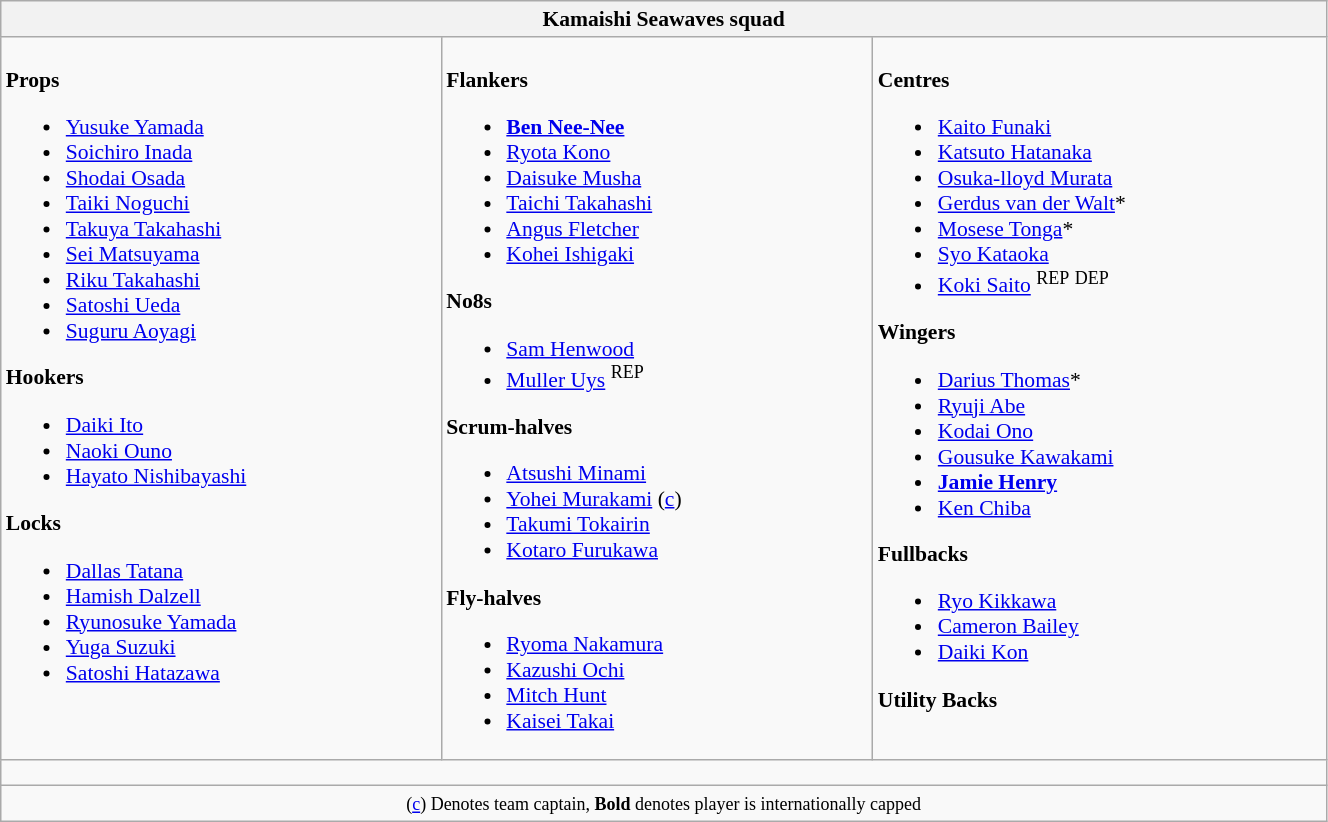<table class="wikitable" style="text-align:left; font-size:90%; width:70%">
<tr>
<th colspan="100%">Kamaishi Seawaves squad</th>
</tr>
<tr valign="top">
<td><br><strong>Props</strong><ul><li> <a href='#'>Yusuke Yamada</a></li><li> <a href='#'>Soichiro Inada</a></li><li> <a href='#'>Shodai Osada</a></li><li> <a href='#'>Taiki Noguchi</a></li><li> <a href='#'>Takuya Takahashi</a></li><li> <a href='#'>Sei Matsuyama</a></li><li> <a href='#'>Riku Takahashi</a></li><li> <a href='#'>Satoshi Ueda</a></li><li> <a href='#'>Suguru Aoyagi</a></li></ul><strong>Hookers</strong><ul><li> <a href='#'>Daiki Ito</a></li><li> <a href='#'>Naoki Ouno</a></li><li> <a href='#'>Hayato Nishibayashi</a></li></ul><strong>Locks</strong><ul><li> <a href='#'>Dallas Tatana</a></li><li> <a href='#'>Hamish Dalzell</a></li><li> <a href='#'>Ryunosuke Yamada</a></li><li> <a href='#'>Yuga Suzuki</a></li><li> <a href='#'>Satoshi Hatazawa</a></li></ul></td>
<td><br><strong>Flankers</strong><ul><li> <strong><a href='#'>Ben Nee-Nee</a></strong></li><li> <a href='#'>Ryota Kono</a></li><li> <a href='#'>Daisuke Musha</a></li><li> <a href='#'>Taichi Takahashi</a></li><li> <a href='#'>Angus Fletcher</a></li><li> <a href='#'>Kohei Ishigaki</a></li></ul><strong>No8s</strong><ul><li> <a href='#'>Sam Henwood</a></li><li> <a href='#'>Muller Uys</a> <sup>REP</sup></li></ul><strong>Scrum-halves</strong><ul><li> <a href='#'>Atsushi Minami</a></li><li> <a href='#'>Yohei Murakami</a> (<a href='#'>c</a>)</li><li> <a href='#'>Takumi Tokairin</a></li><li> <a href='#'>Kotaro Furukawa</a></li></ul><strong>Fly-halves</strong><ul><li> <a href='#'>Ryoma Nakamura</a></li><li> <a href='#'>Kazushi Ochi</a></li><li> <a href='#'>Mitch Hunt</a></li><li> <a href='#'>Kaisei Takai</a></li></ul></td>
<td><br><strong>Centres</strong><ul><li> <a href='#'>Kaito Funaki</a></li><li> <a href='#'>Katsuto Hatanaka</a></li><li> <a href='#'>Osuka-lloyd Murata</a></li><li> <a href='#'>Gerdus van der Walt</a>*</li><li> <a href='#'>Mosese Tonga</a>*</li><li> <a href='#'>Syo Kataoka</a></li><li> <a href='#'>Koki Saito</a> <sup>REP</sup> <sup>DEP</sup></li></ul><strong>Wingers</strong><ul><li> <a href='#'>Darius Thomas</a>*</li><li> <a href='#'>Ryuji Abe</a></li><li> <a href='#'>Kodai Ono</a></li><li> <a href='#'>Gousuke Kawakami</a></li><li> <strong><a href='#'>Jamie Henry</a></strong></li><li> <a href='#'>Ken Chiba</a></li></ul><strong>Fullbacks</strong><ul><li> <a href='#'>Ryo Kikkawa</a></li><li> <a href='#'>Cameron Bailey</a></li><li> <a href='#'>Daiki Kon</a></li></ul><strong>Utility Backs</strong></td>
</tr>
<tr>
<td colspan="100%" style="height: 10px;"></td>
</tr>
<tr>
<td colspan="100%" style="text-align:center;"><small> (<a href='#'>c</a>) Denotes team captain, <strong>Bold</strong> denotes player is internationally capped</small></td>
</tr>
</table>
